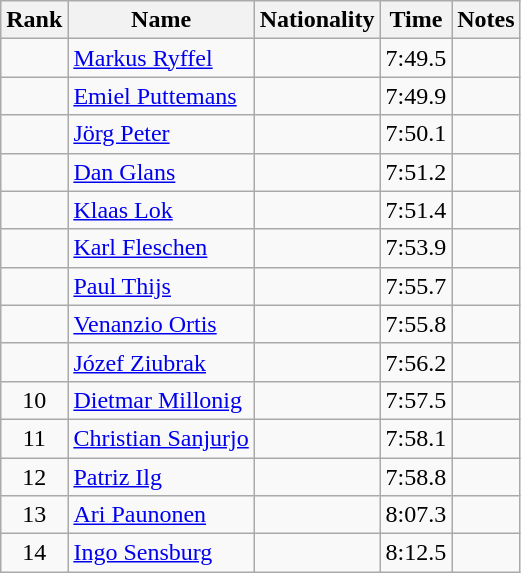<table class="wikitable sortable" style="text-align:center">
<tr>
<th>Rank</th>
<th>Name</th>
<th>Nationality</th>
<th>Time</th>
<th>Notes</th>
</tr>
<tr>
<td></td>
<td align="left"><a href='#'>Markus Ryffel</a></td>
<td align=left></td>
<td>7:49.5</td>
<td></td>
</tr>
<tr>
<td></td>
<td align="left"><a href='#'>Emiel Puttemans</a></td>
<td align=left></td>
<td>7:49.9</td>
<td></td>
</tr>
<tr>
<td></td>
<td align="left"><a href='#'>Jörg Peter</a></td>
<td align=left></td>
<td>7:50.1</td>
<td></td>
</tr>
<tr>
<td></td>
<td align="left"><a href='#'>Dan Glans</a></td>
<td align=left></td>
<td>7:51.2</td>
<td></td>
</tr>
<tr>
<td></td>
<td align="left"><a href='#'>Klaas Lok</a></td>
<td align=left></td>
<td>7:51.4</td>
<td></td>
</tr>
<tr>
<td></td>
<td align="left"><a href='#'>Karl Fleschen</a></td>
<td align=left></td>
<td>7:53.9</td>
<td></td>
</tr>
<tr>
<td></td>
<td align="left"><a href='#'>Paul Thijs</a></td>
<td align=left></td>
<td>7:55.7</td>
<td></td>
</tr>
<tr>
<td></td>
<td align="left"><a href='#'>Venanzio Ortis</a></td>
<td align=left></td>
<td>7:55.8</td>
<td></td>
</tr>
<tr>
<td></td>
<td align="left"><a href='#'>Józef Ziubrak</a></td>
<td align=left></td>
<td>7:56.2</td>
<td></td>
</tr>
<tr>
<td>10</td>
<td align="left"><a href='#'>Dietmar Millonig</a></td>
<td align=left></td>
<td>7:57.5</td>
<td></td>
</tr>
<tr>
<td>11</td>
<td align="left"><a href='#'>Christian Sanjurjo</a></td>
<td align=left></td>
<td>7:58.1</td>
<td></td>
</tr>
<tr>
<td>12</td>
<td align="left"><a href='#'>Patriz Ilg</a></td>
<td align=left></td>
<td>7:58.8</td>
<td></td>
</tr>
<tr>
<td>13</td>
<td align="left"><a href='#'>Ari Paunonen</a></td>
<td align=left></td>
<td>8:07.3</td>
<td></td>
</tr>
<tr>
<td>14</td>
<td align="left"><a href='#'>Ingo Sensburg</a></td>
<td align=left></td>
<td>8:12.5</td>
<td></td>
</tr>
</table>
